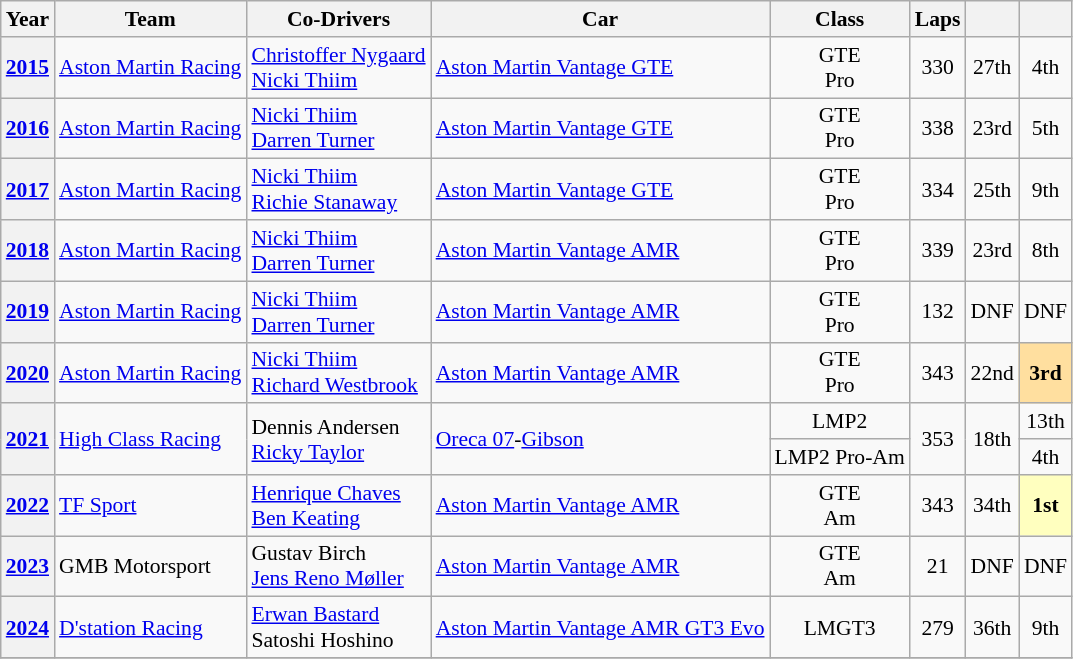<table class="wikitable" style="text-align:center; font-size:90%">
<tr>
<th>Year</th>
<th>Team</th>
<th>Co-Drivers</th>
<th>Car</th>
<th>Class</th>
<th>Laps</th>
<th></th>
<th></th>
</tr>
<tr>
<th><a href='#'>2015</a></th>
<td align="left" nowrap> <a href='#'>Aston Martin Racing</a></td>
<td align="left" nowrap> <a href='#'>Christoffer Nygaard</a><br> <a href='#'>Nicki Thiim</a></td>
<td align="left" nowrap><a href='#'>Aston Martin Vantage GTE</a></td>
<td>GTE<br>Pro</td>
<td>330</td>
<td>27th</td>
<td>4th</td>
</tr>
<tr>
<th><a href='#'>2016</a></th>
<td align="left"> <a href='#'>Aston Martin Racing</a></td>
<td align="left"> <a href='#'>Nicki Thiim</a><br> <a href='#'>Darren Turner</a></td>
<td align="left"><a href='#'>Aston Martin Vantage GTE</a></td>
<td>GTE<br>Pro</td>
<td>338</td>
<td>23rd</td>
<td>5th</td>
</tr>
<tr>
<th><a href='#'>2017</a></th>
<td align="left"> <a href='#'>Aston Martin Racing</a></td>
<td align="left"> <a href='#'>Nicki Thiim</a><br> <a href='#'>Richie Stanaway</a></td>
<td align="left"><a href='#'>Aston Martin Vantage GTE</a></td>
<td>GTE<br>Pro</td>
<td>334</td>
<td>25th</td>
<td>9th</td>
</tr>
<tr>
<th><a href='#'>2018</a></th>
<td align="left"> <a href='#'>Aston Martin Racing</a></td>
<td align="left"> <a href='#'>Nicki Thiim</a><br> <a href='#'>Darren Turner</a></td>
<td align="left"><a href='#'>Aston Martin Vantage AMR</a></td>
<td>GTE<br>Pro</td>
<td>339</td>
<td>23rd</td>
<td>8th</td>
</tr>
<tr>
<th><a href='#'>2019</a></th>
<td align="left"> <a href='#'>Aston Martin Racing</a></td>
<td align="left"> <a href='#'>Nicki Thiim</a><br> <a href='#'>Darren Turner</a></td>
<td align="left"><a href='#'>Aston Martin Vantage AMR</a></td>
<td>GTE<br>Pro</td>
<td>132</td>
<td>DNF</td>
<td>DNF</td>
</tr>
<tr>
<th><a href='#'>2020</a></th>
<td align="left"> <a href='#'>Aston Martin Racing</a></td>
<td align="left"> <a href='#'>Nicki Thiim</a><br> <a href='#'>Richard Westbrook</a></td>
<td align="left"><a href='#'>Aston Martin Vantage AMR</a></td>
<td>GTE<br>Pro</td>
<td>343</td>
<td>22nd</td>
<td style="background:#FFDF9F;"><strong>3rd</strong></td>
</tr>
<tr>
<th rowspan=2><a href='#'>2021</a></th>
<td rowspan=2 align="left"> <a href='#'>High Class Racing</a></td>
<td rowspan=2 align="left"> Dennis Andersen<br> <a href='#'>Ricky Taylor</a></td>
<td rowspan=2 align="left"><a href='#'>Oreca 07</a>-<a href='#'>Gibson</a></td>
<td>LMP2</td>
<td rowspan=2>353</td>
<td rowspan=2>18th</td>
<td>13th</td>
</tr>
<tr>
<td>LMP2 Pro-Am</td>
<td>4th</td>
</tr>
<tr>
<th><a href='#'>2022</a></th>
<td align="left"> <a href='#'>TF Sport</a></td>
<td align="left"> <a href='#'>Henrique Chaves</a><br> <a href='#'>Ben Keating</a></td>
<td align="left"><a href='#'>Aston Martin Vantage AMR</a></td>
<td>GTE<br>Am</td>
<td>343</td>
<td>34th</td>
<td style="background:#FFFFBF;"><strong>1st</strong></td>
</tr>
<tr>
<th><a href='#'>2023</a></th>
<td align="left"> GMB Motorsport</td>
<td align="left"> Gustav Birch<br> <a href='#'>Jens Reno Møller</a></td>
<td align="left"><a href='#'>Aston Martin Vantage AMR</a></td>
<td>GTE<br>Am</td>
<td>21</td>
<td>DNF</td>
<td>DNF</td>
</tr>
<tr>
<th><a href='#'>2024</a></th>
<td align="left"> <a href='#'>D'station Racing</a></td>
<td align="left"> <a href='#'>Erwan Bastard</a><br> Satoshi Hoshino</td>
<td align="left" nowrap><a href='#'>Aston Martin Vantage AMR GT3 Evo</a></td>
<td>LMGT3</td>
<td>279</td>
<td>36th</td>
<td>9th</td>
</tr>
<tr>
</tr>
</table>
